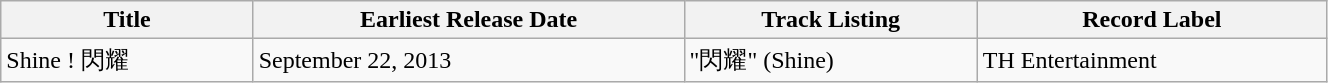<table class="wikitable" border="1" width="70%">
<tr>
<th>Title</th>
<th>Earliest Release Date</th>
<th>Track Listing</th>
<th>Record Label</th>
</tr>
<tr>
<td>Shine ! 閃耀</td>
<td>September 22, 2013</td>
<td>"閃耀" (Shine)</td>
<td>TH Entertainment</td>
</tr>
</table>
